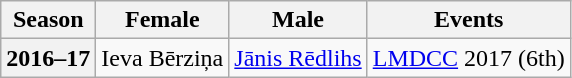<table class="wikitable">
<tr>
<th scope="col">Season</th>
<th scope="col">Female</th>
<th scope="col">Male</th>
<th scope="col">Events</th>
</tr>
<tr>
<th scope="row">2016–17</th>
<td>Ieva Bērziņa</td>
<td><a href='#'>Jānis Rēdlihs</a></td>
<td><a href='#'>LMDCC</a> 2017 (6th)</td>
</tr>
</table>
